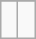<table class="wikitable">
<tr align="center">
</tr>
<tr align="center">
<td> </td>
<td> </td>
</tr>
</table>
